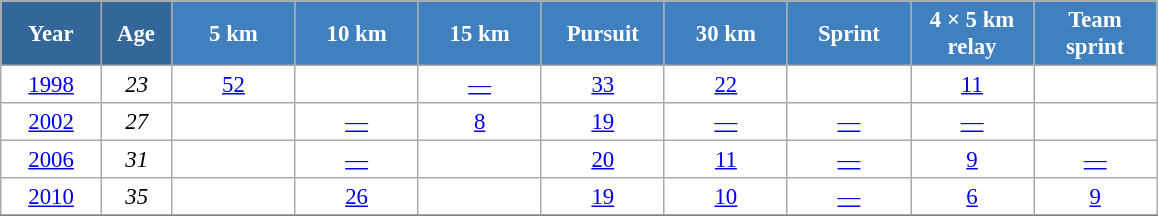<table class="wikitable" style="font-size:95%; text-align:center; border:grey solid 1px; border-collapse:collapse; background:#ffffff;">
<tr>
<th style="background-color:#369; color:white; width:60px;"> Year </th>
<th style="background-color:#369; color:white; width:40px;"> Age </th>
<th style="background-color:#4180be; color:white; width:75px;"> 5 km </th>
<th style="background-color:#4180be; color:white; width:75px;"> 10 km </th>
<th style="background-color:#4180be; color:white; width:75px;"> 15 km </th>
<th style="background-color:#4180be; color:white; width:75px;"> Pursuit </th>
<th style="background-color:#4180be; color:white; width:75px;"> 30 km </th>
<th style="background-color:#4180be; color:white; width:75px;"> Sprint </th>
<th style="background-color:#4180be; color:white; width:75px;"> 4 × 5 km <br> relay </th>
<th style="background-color:#4180be; color:white; width:75px;"> Team <br> sprint </th>
</tr>
<tr>
<td><a href='#'>1998</a></td>
<td><em>23</em></td>
<td><a href='#'>52</a></td>
<td></td>
<td><a href='#'>—</a></td>
<td><a href='#'>33</a></td>
<td><a href='#'>22</a></td>
<td></td>
<td><a href='#'>11</a></td>
<td></td>
</tr>
<tr>
<td><a href='#'>2002</a></td>
<td><em>27</em></td>
<td></td>
<td><a href='#'>—</a></td>
<td><a href='#'>8</a></td>
<td><a href='#'>19</a></td>
<td><a href='#'>—</a></td>
<td><a href='#'>—</a></td>
<td><a href='#'>—</a></td>
<td></td>
</tr>
<tr>
<td><a href='#'>2006</a></td>
<td><em>31</em></td>
<td></td>
<td><a href='#'>—</a></td>
<td></td>
<td><a href='#'>20</a></td>
<td><a href='#'>11</a></td>
<td><a href='#'>—</a></td>
<td><a href='#'>9</a></td>
<td><a href='#'>—</a></td>
</tr>
<tr>
<td><a href='#'>2010</a></td>
<td><em>35</em></td>
<td></td>
<td><a href='#'>26</a></td>
<td></td>
<td><a href='#'>19</a></td>
<td><a href='#'>10</a></td>
<td><a href='#'>—</a></td>
<td><a href='#'>6</a></td>
<td><a href='#'>9</a></td>
</tr>
<tr>
</tr>
</table>
